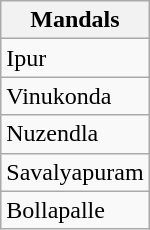<table class="wikitable sortable static-row-numbers static-row-header-hash">
<tr>
<th>Mandals</th>
</tr>
<tr>
<td>Ipur</td>
</tr>
<tr>
<td>Vinukonda</td>
</tr>
<tr>
<td>Nuzendla</td>
</tr>
<tr>
<td>Savalyapuram</td>
</tr>
<tr>
<td>Bollapalle</td>
</tr>
</table>
